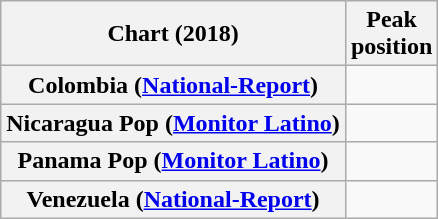<table class="wikitable plainrowheaders">
<tr>
<th>Chart (2018)</th>
<th>Peak<br>position</th>
</tr>
<tr>
<th scope="row">Colombia (<a href='#'>National-Report</a>)</th>
<td></td>
</tr>
<tr>
<th scope="row">Nicaragua Pop (<a href='#'>Monitor Latino</a>)</th>
<td></td>
</tr>
<tr>
<th scope="row">Panama Pop (<a href='#'>Monitor Latino</a>)</th>
<td></td>
</tr>
<tr>
<th scope="row">Venezuela (<a href='#'>National-Report</a>)</th>
<td></td>
</tr>
</table>
